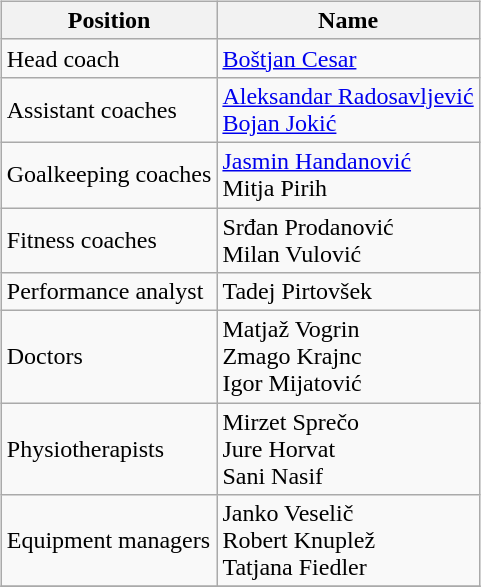<table>
<tr>
<td valign="top"><br><table class="wikitable">
<tr>
<th>Position</th>
<th>Name</th>
</tr>
<tr>
<td>Head coach</td>
<td><a href='#'>Boštjan Cesar</a></td>
</tr>
<tr>
<td>Assistant coaches</td>
<td><a href='#'>Aleksandar Radosavljević</a><br><a href='#'>Bojan Jokić</a></td>
</tr>
<tr>
<td>Goalkeeping coaches</td>
<td><a href='#'>Jasmin Handanović</a><br>Mitja Pirih</td>
</tr>
<tr>
<td>Fitness coaches</td>
<td>Srđan Prodanović<br>Milan Vulović</td>
</tr>
<tr>
<td>Performance analyst</td>
<td>Tadej Pirtovšek</td>
</tr>
<tr>
<td>Doctors</td>
<td>Matjaž Vogrin<br>Zmago Krajnc<br>Igor Mijatović</td>
</tr>
<tr>
<td>Physiotherapists</td>
<td>Mirzet Sprečo<br>Jure Horvat<br>Sani Nasif</td>
</tr>
<tr>
<td>Equipment managers</td>
<td>Janko Veselič<br>Robert Knuplež<br>Tatjana Fiedler</td>
</tr>
<tr>
</tr>
</table>
</td>
</tr>
</table>
